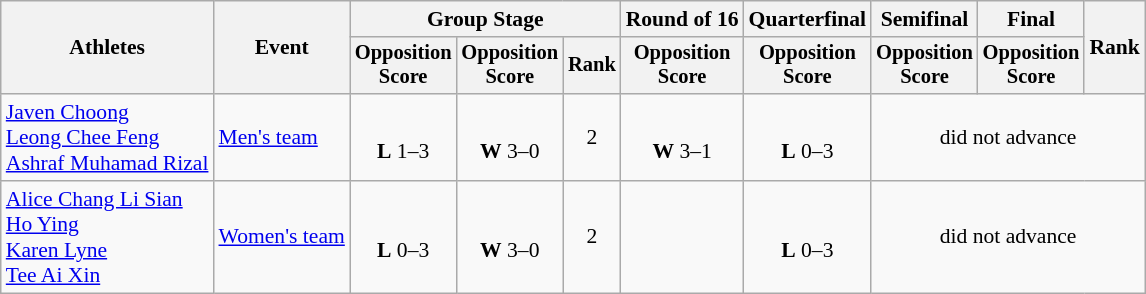<table class="wikitable" style="font-size:90%">
<tr>
<th rowspan=2>Athletes</th>
<th rowspan=2>Event</th>
<th colspan=3>Group Stage</th>
<th>Round of 16</th>
<th>Quarterfinal</th>
<th>Semifinal</th>
<th>Final</th>
<th rowspan=2>Rank</th>
</tr>
<tr style="font-size:95%">
<th>Opposition<br>Score</th>
<th>Opposition<br>Score</th>
<th>Rank</th>
<th>Opposition<br>Score</th>
<th>Opposition<br>Score</th>
<th>Opposition<br>Score</th>
<th>Opposition<br>Score</th>
</tr>
<tr align=center>
<td align=left><a href='#'>Javen Choong</a><br><a href='#'>Leong Chee Feng</a><br><a href='#'>Ashraf Muhamad Rizal</a></td>
<td align=left><a href='#'>Men's team</a></td>
<td><br><strong>L</strong> 1–3</td>
<td><br><strong>W</strong> 3–0</td>
<td>2</td>
<td><br><strong>W</strong> 3–1</td>
<td><br><strong>L</strong> 0–3</td>
<td colspan=3>did not advance</td>
</tr>
<tr align=center>
<td align=left><a href='#'>Alice Chang Li Sian</a><br><a href='#'>Ho Ying</a><br><a href='#'>Karen Lyne</a><br><a href='#'>Tee Ai Xin</a></td>
<td align=left><a href='#'>Women's team</a></td>
<td><br><strong>L</strong> 0–3</td>
<td><br><strong>W</strong> 3–0</td>
<td>2</td>
<td></td>
<td><br><strong>L</strong> 0–3</td>
<td colspan=3>did not advance</td>
</tr>
</table>
